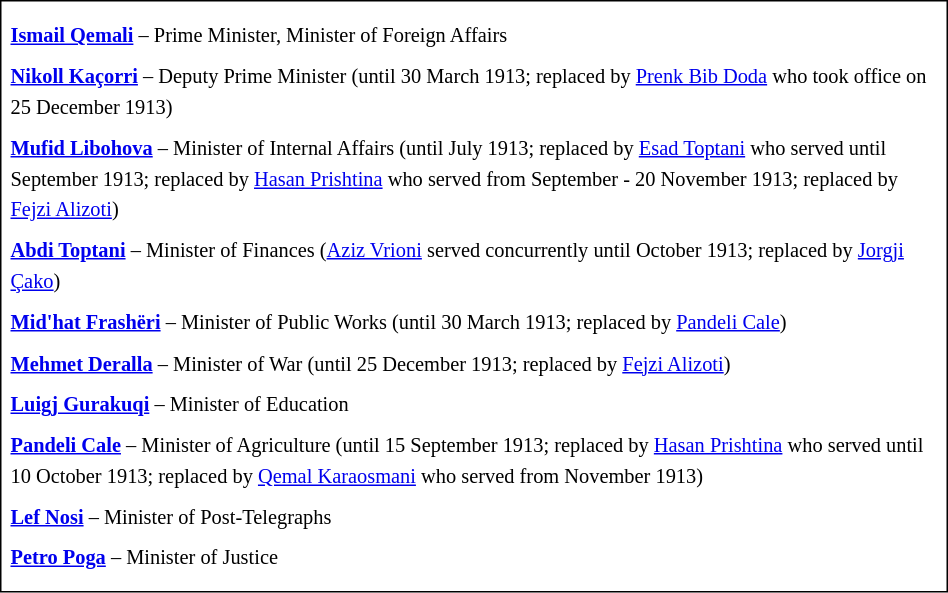<table cellpadding="1" cellspacing="5" style="border:1px solid #000000; font-size:85%; line-height: 1.5em;" width="50%">
<tr>
<td align="center"></td>
</tr>
<tr>
<td><strong><a href='#'>Ismail Qemali</a></strong> – Prime Minister, Minister of Foreign Affairs</td>
</tr>
<tr>
<td><strong><a href='#'>Nikoll Kaçorri</a></strong> – Deputy Prime Minister (until 30 March 1913; replaced by <a href='#'>Prenk Bib Doda</a> who took office on 25 December 1913)</td>
</tr>
<tr>
<td><strong><a href='#'>Mufid Libohova</a></strong> – Minister of Internal Affairs (until July 1913; replaced by <a href='#'>Esad Toptani</a> who served until September 1913; replaced by <a href='#'>Hasan Prishtina</a> who served from September - 20 November 1913; replaced by <a href='#'>Fejzi Alizoti</a>)</td>
</tr>
<tr>
<td><strong><a href='#'>Abdi Toptani</a></strong> – Minister of Finances (<a href='#'>Aziz Vrioni</a> served concurrently until October 1913; replaced by <a href='#'>Jorgji Çako</a>)</td>
</tr>
<tr>
<td><strong><a href='#'>Mid'hat Frashëri</a></strong> – Minister of Public Works (until 30 March 1913; replaced by <a href='#'>Pandeli Cale</a>)</td>
</tr>
<tr>
<td><strong><a href='#'>Mehmet Deralla</a></strong> – Minister of War (until 25 December 1913; replaced by <a href='#'>Fejzi Alizoti</a>)</td>
</tr>
<tr>
<td><strong><a href='#'>Luigj Gurakuqi</a></strong> – Minister of Education</td>
</tr>
<tr>
<td><strong><a href='#'>Pandeli Cale</a></strong> – Minister of Agriculture (until 15 September 1913; replaced by <a href='#'>Hasan Prishtina</a> who served until 10 October 1913; replaced by <a href='#'>Qemal Karaosmani</a> who served from November 1913)</td>
</tr>
<tr>
<td><strong><a href='#'>Lef Nosi</a></strong> – Minister of Post-Telegraphs</td>
</tr>
<tr>
<td><strong><a href='#'>Petro Poga</a></strong> – Minister of Justice</td>
</tr>
<tr>
</tr>
</table>
